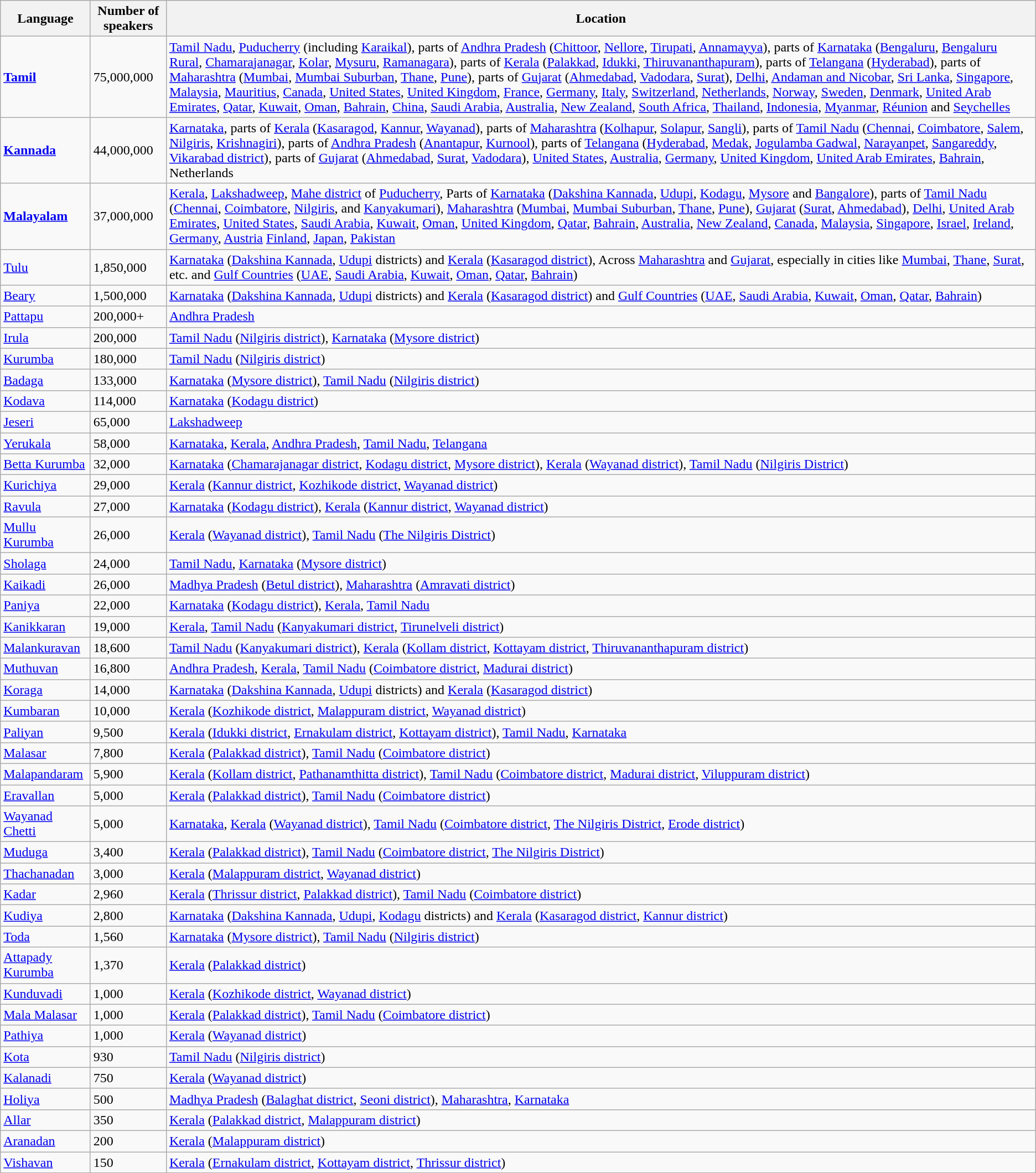<table class="wikitable sortable">
<tr>
<th>Language</th>
<th>Number of speakers</th>
<th>Location</th>
</tr>
<tr>
<td><strong><a href='#'>Tamil</a></strong></td>
<td>75,000,000</td>
<td><a href='#'>Tamil Nadu</a>, <a href='#'>Puducherry</a> (including <a href='#'>Karaikal</a>), parts of <a href='#'>Andhra Pradesh</a> (<a href='#'>Chittoor</a>, <a href='#'>Nellore</a>, <a href='#'>Tirupati</a>, <a href='#'>Annamayya</a>), parts of <a href='#'>Karnataka</a> (<a href='#'>Bengaluru</a>, <a href='#'>Bengaluru Rural</a>, <a href='#'>Chamarajanagar</a>, <a href='#'>Kolar</a>, <a href='#'>Mysuru</a>, <a href='#'>Ramanagara</a>), parts of <a href='#'>Kerala</a> (<a href='#'>Palakkad</a>, <a href='#'>Idukki</a>, <a href='#'>Thiruvananthapuram</a>), parts of <a href='#'>Telangana</a> (<a href='#'>Hyderabad</a>), parts of <a href='#'>Maharashtra</a> (<a href='#'>Mumbai</a>, <a href='#'>Mumbai Suburban</a>, <a href='#'>Thane</a>, <a href='#'>Pune</a>), parts of <a href='#'>Gujarat</a> (<a href='#'>Ahmedabad</a>, <a href='#'>Vadodara</a>, <a href='#'>Surat</a>), <a href='#'>Delhi</a>, <a href='#'>Andaman and Nicobar</a>, <a href='#'>Sri Lanka</a>, <a href='#'>Singapore</a>, <a href='#'>Malaysia</a>, <a href='#'>Mauritius</a>, <a href='#'>Canada</a>, <a href='#'>United States</a>, <a href='#'>United Kingdom</a>, <a href='#'>France</a>, <a href='#'>Germany</a>, <a href='#'>Italy</a>, <a href='#'>Switzerland</a>, <a href='#'>Netherlands</a>, <a href='#'>Norway</a>, <a href='#'>Sweden</a>, <a href='#'>Denmark</a>, <a href='#'>United Arab Emirates</a>, <a href='#'>Qatar</a>, <a href='#'>Kuwait</a>, <a href='#'>Oman</a>, <a href='#'>Bahrain</a>, <a href='#'>China</a>, <a href='#'>Saudi Arabia</a>, <a href='#'>Australia</a>, <a href='#'>New Zealand</a>, <a href='#'>South Africa</a>, <a href='#'>Thailand</a>, <a href='#'>Indonesia</a>, <a href='#'>Myanmar</a>, <a href='#'>Réunion</a> and <a href='#'>Seychelles</a></td>
</tr>
<tr>
<td><strong><a href='#'>Kannada</a></strong></td>
<td>44,000,000</td>
<td><a href='#'>Karnataka</a>, parts of <a href='#'>Kerala</a> (<a href='#'>Kasaragod</a>, <a href='#'>Kannur</a>, <a href='#'>Wayanad</a>), parts of <a href='#'>Maharashtra</a> (<a href='#'>Kolhapur</a>, <a href='#'>Solapur</a>, <a href='#'>Sangli</a>), parts of <a href='#'>Tamil Nadu</a> (<a href='#'>Chennai</a>, <a href='#'>Coimbatore</a>, <a href='#'>Salem</a>, <a href='#'>Nilgiris</a>, <a href='#'>Krishnagiri</a>), parts of <a href='#'>Andhra Pradesh</a> (<a href='#'>Anantapur</a>, <a href='#'>Kurnool</a>), parts of <a href='#'>Telangana</a> (<a href='#'>Hyderabad</a>, <a href='#'>Medak</a>, <a href='#'>Jogulamba Gadwal</a>, <a href='#'>Narayanpet</a>, <a href='#'>Sangareddy</a>, <a href='#'>Vikarabad district</a>), parts of <a href='#'>Gujarat</a> (<a href='#'>Ahmedabad</a>, <a href='#'>Surat</a>, <a href='#'>Vadodara</a>), <a href='#'>United States</a>, <a href='#'>Australia</a>, <a href='#'>Germany</a>, <a href='#'>United Kingdom</a>, <a href='#'>United Arab Emirates</a>, <a href='#'>Bahrain</a>, Netherlands</td>
</tr>
<tr>
<td><strong><a href='#'>Malayalam</a></strong></td>
<td>37,000,000</td>
<td><a href='#'>Kerala</a>, <a href='#'>Lakshadweep</a>, <a href='#'>Mahe district</a> of <a href='#'>Puducherry</a>, Parts of <a href='#'>Karnataka</a> (<a href='#'>Dakshina Kannada</a>, <a href='#'>Udupi</a>, <a href='#'>Kodagu</a>, <a href='#'>Mysore</a> and <a href='#'>Bangalore</a>), parts of <a href='#'>Tamil Nadu</a> (<a href='#'>Chennai</a>, <a href='#'>Coimbatore</a>, <a href='#'>Nilgiris</a>, and <a href='#'>Kanyakumari</a>), <a href='#'>Maharashtra</a> (<a href='#'>Mumbai</a>, <a href='#'>Mumbai Suburban</a>, <a href='#'>Thane</a>, <a href='#'>Pune</a>), <a href='#'>Gujarat</a> (<a href='#'>Surat</a>, <a href='#'>Ahmedabad</a>), <a href='#'>Delhi</a>, <a href='#'>United Arab Emirates</a>, <a href='#'>United States</a>, <a href='#'>Saudi Arabia</a>, <a href='#'>Kuwait</a>, <a href='#'>Oman</a>, <a href='#'>United Kingdom</a>, <a href='#'>Qatar</a>, <a href='#'>Bahrain</a>, <a href='#'>Australia</a>, <a href='#'>New Zealand</a>, <a href='#'>Canada</a>, <a href='#'>Malaysia</a>, <a href='#'>Singapore</a>, <a href='#'>Israel</a>, <a href='#'>Ireland</a>, <a href='#'>Germany</a>, <a href='#'>Austria</a> <a href='#'>Finland</a>, <a href='#'>Japan</a>, <a href='#'>Pakistan</a></td>
</tr>
<tr>
<td><a href='#'>Tulu</a></td>
<td>1,850,000</td>
<td><a href='#'>Karnataka</a> (<a href='#'>Dakshina Kannada</a>, <a href='#'>Udupi</a> districts) and <a href='#'>Kerala</a> (<a href='#'>Kasaragod district</a>), Across <a href='#'>Maharashtra</a> and <a href='#'>Gujarat</a>, especially in cities like <a href='#'>Mumbai</a>, <a href='#'>Thane</a>, <a href='#'>Surat</a>, etc. and <a href='#'>Gulf Countries</a> (<a href='#'>UAE</a>, <a href='#'>Saudi Arabia</a>, <a href='#'>Kuwait</a>, <a href='#'>Oman</a>, <a href='#'>Qatar</a>, <a href='#'>Bahrain</a>)</td>
</tr>
<tr>
<td><a href='#'>Beary</a></td>
<td>1,500,000</td>
<td><a href='#'>Karnataka</a> (<a href='#'>Dakshina Kannada</a>, <a href='#'>Udupi</a> districts) and <a href='#'>Kerala</a> (<a href='#'>Kasaragod district</a>) and <a href='#'>Gulf Countries</a> (<a href='#'>UAE</a>, <a href='#'>Saudi Arabia</a>, <a href='#'>Kuwait</a>, <a href='#'>Oman</a>, <a href='#'>Qatar</a>, <a href='#'>Bahrain</a>)</td>
</tr>
<tr>
<td><a href='#'>Pattapu</a></td>
<td>200,000+</td>
<td><a href='#'>Andhra Pradesh</a></td>
</tr>
<tr>
<td><a href='#'>Irula</a></td>
<td>200,000</td>
<td><a href='#'>Tamil Nadu</a> (<a href='#'>Nilgiris district</a>), <a href='#'>Karnataka</a> (<a href='#'>Mysore district</a>)</td>
</tr>
<tr>
<td><a href='#'>Kurumba</a></td>
<td>180,000</td>
<td><a href='#'>Tamil Nadu</a> (<a href='#'>Nilgiris district</a>)</td>
</tr>
<tr>
<td><a href='#'>Badaga</a></td>
<td>133,000</td>
<td><a href='#'>Karnataka</a> (<a href='#'>Mysore district</a>), <a href='#'>Tamil Nadu</a> (<a href='#'>Nilgiris district</a>)</td>
</tr>
<tr>
<td><a href='#'>Kodava</a></td>
<td>114,000</td>
<td><a href='#'>Karnataka</a> (<a href='#'>Kodagu district</a>)</td>
</tr>
<tr>
<td><a href='#'>Jeseri</a></td>
<td>65,000</td>
<td><a href='#'>Lakshadweep</a></td>
</tr>
<tr>
<td><a href='#'>Yerukala</a></td>
<td>58,000</td>
<td><a href='#'>Karnataka</a>, <a href='#'>Kerala</a>, <a href='#'>Andhra Pradesh</a>, <a href='#'>Tamil Nadu</a>, <a href='#'>Telangana</a></td>
</tr>
<tr>
<td><a href='#'>Betta Kurumba</a></td>
<td>32,000</td>
<td><a href='#'>Karnataka</a> (<a href='#'>Chamarajanagar district</a>, <a href='#'>Kodagu district</a>, <a href='#'>Mysore district</a>), <a href='#'>Kerala</a> (<a href='#'>Wayanad district</a>), <a href='#'>Tamil Nadu</a> (<a href='#'>Nilgiris District</a>)</td>
</tr>
<tr>
<td><a href='#'>Kurichiya</a></td>
<td>29,000</td>
<td><a href='#'>Kerala</a> (<a href='#'>Kannur district</a>, <a href='#'>Kozhikode district</a>, <a href='#'>Wayanad district</a>)</td>
</tr>
<tr>
<td><a href='#'>Ravula</a></td>
<td>27,000</td>
<td><a href='#'>Karnataka</a> (<a href='#'>Kodagu district</a>), <a href='#'>Kerala</a> (<a href='#'>Kannur district</a>, <a href='#'>Wayanad district</a>)</td>
</tr>
<tr>
<td><a href='#'>Mullu Kurumba</a></td>
<td>26,000</td>
<td><a href='#'>Kerala</a> (<a href='#'>Wayanad district</a>), <a href='#'>Tamil Nadu</a> (<a href='#'>The Nilgiris District</a>)</td>
</tr>
<tr>
<td><a href='#'>Sholaga</a></td>
<td>24,000</td>
<td><a href='#'>Tamil Nadu</a>, <a href='#'>Karnataka</a> (<a href='#'>Mysore district</a>)</td>
</tr>
<tr>
<td><a href='#'>Kaikadi</a></td>
<td>26,000</td>
<td><a href='#'>Madhya Pradesh</a> (<a href='#'>Betul district</a>), <a href='#'>Maharashtra</a> (<a href='#'>Amravati district</a>)</td>
</tr>
<tr>
<td><a href='#'>Paniya</a></td>
<td>22,000</td>
<td><a href='#'>Karnataka</a> (<a href='#'>Kodagu district</a>), <a href='#'>Kerala</a>, <a href='#'>Tamil Nadu</a></td>
</tr>
<tr>
<td><a href='#'>Kanikkaran</a></td>
<td>19,000</td>
<td><a href='#'>Kerala</a>, <a href='#'>Tamil Nadu</a> (<a href='#'>Kanyakumari district</a>, <a href='#'>Tirunelveli district</a>)</td>
</tr>
<tr>
<td><a href='#'>Malankuravan</a></td>
<td>18,600</td>
<td><a href='#'>Tamil Nadu</a> (<a href='#'>Kanyakumari district</a>), <a href='#'>Kerala</a> (<a href='#'>Kollam district</a>, <a href='#'>Kottayam district</a>, <a href='#'>Thiruvananthapuram district</a>)</td>
</tr>
<tr>
<td><a href='#'>Muthuvan</a></td>
<td>16,800</td>
<td><a href='#'>Andhra Pradesh</a>, <a href='#'>Kerala</a>, <a href='#'>Tamil Nadu</a> (<a href='#'>Coimbatore district</a>, <a href='#'>Madurai district</a>)</td>
</tr>
<tr>
<td><a href='#'>Koraga</a></td>
<td>14,000</td>
<td><a href='#'>Karnataka</a> (<a href='#'>Dakshina Kannada</a>, <a href='#'>Udupi</a> districts) and <a href='#'>Kerala</a> (<a href='#'>Kasaragod district</a>)</td>
</tr>
<tr>
<td><a href='#'>Kumbaran</a></td>
<td>10,000</td>
<td><a href='#'>Kerala</a> (<a href='#'>Kozhikode district</a>, <a href='#'>Malappuram district</a>, <a href='#'>Wayanad district</a>)</td>
</tr>
<tr>
<td><a href='#'>Paliyan</a></td>
<td>9,500</td>
<td><a href='#'>Kerala</a> (<a href='#'>Idukki district</a>, <a href='#'>Ernakulam district</a>, <a href='#'>Kottayam district</a>), <a href='#'>Tamil Nadu</a>, <a href='#'>Karnataka</a></td>
</tr>
<tr>
<td><a href='#'>Malasar</a></td>
<td>7,800</td>
<td><a href='#'>Kerala</a> (<a href='#'>Palakkad district</a>), <a href='#'>Tamil Nadu</a> (<a href='#'>Coimbatore district</a>)</td>
</tr>
<tr>
<td><a href='#'>Malapandaram</a></td>
<td>5,900</td>
<td><a href='#'>Kerala</a> (<a href='#'>Kollam district</a>, <a href='#'>Pathanamthitta district</a>), <a href='#'>Tamil Nadu</a> (<a href='#'>Coimbatore district</a>, <a href='#'>Madurai district</a>, <a href='#'>Viluppuram district</a>)</td>
</tr>
<tr>
<td><a href='#'>Eravallan</a></td>
<td>5,000</td>
<td><a href='#'>Kerala</a> (<a href='#'>Palakkad district</a>), <a href='#'>Tamil Nadu</a> (<a href='#'>Coimbatore district</a>)</td>
</tr>
<tr>
<td><a href='#'>Wayanad Chetti</a></td>
<td>5,000</td>
<td><a href='#'>Karnataka</a>, <a href='#'>Kerala</a> (<a href='#'>Wayanad district</a>), <a href='#'>Tamil Nadu</a> (<a href='#'>Coimbatore district</a>, <a href='#'>The Nilgiris District</a>, <a href='#'>Erode district</a>)</td>
</tr>
<tr>
<td><a href='#'>Muduga</a></td>
<td>3,400</td>
<td><a href='#'>Kerala</a> (<a href='#'>Palakkad district</a>), <a href='#'>Tamil Nadu</a> (<a href='#'>Coimbatore district</a>, <a href='#'>The Nilgiris District</a>)</td>
</tr>
<tr>
<td><a href='#'>Thachanadan</a></td>
<td>3,000</td>
<td><a href='#'>Kerala</a> (<a href='#'>Malappuram district</a>, <a href='#'>Wayanad district</a>)</td>
</tr>
<tr>
<td><a href='#'>Kadar</a></td>
<td>2,960</td>
<td><a href='#'>Kerala</a> (<a href='#'>Thrissur district</a>, <a href='#'>Palakkad district</a>), <a href='#'>Tamil Nadu</a> (<a href='#'>Coimbatore district</a>)</td>
</tr>
<tr>
<td><a href='#'>Kudiya</a></td>
<td>2,800</td>
<td><a href='#'>Karnataka</a> (<a href='#'>Dakshina Kannada</a>, <a href='#'>Udupi</a>, <a href='#'>Kodagu</a> districts) and <a href='#'>Kerala</a> (<a href='#'>Kasaragod district</a>, <a href='#'>Kannur district</a>)</td>
</tr>
<tr>
<td><a href='#'>Toda</a></td>
<td>1,560</td>
<td><a href='#'>Karnataka</a> (<a href='#'>Mysore district</a>), <a href='#'>Tamil Nadu</a> (<a href='#'>Nilgiris district</a>)</td>
</tr>
<tr>
<td><a href='#'>Attapady Kurumba</a></td>
<td>1,370</td>
<td><a href='#'>Kerala</a> (<a href='#'>Palakkad district</a>)</td>
</tr>
<tr>
<td><a href='#'>Kunduvadi</a></td>
<td>1,000</td>
<td><a href='#'>Kerala</a> (<a href='#'>Kozhikode district</a>, <a href='#'>Wayanad district</a>)</td>
</tr>
<tr>
<td><a href='#'>Mala Malasar</a></td>
<td>1,000</td>
<td><a href='#'>Kerala</a> (<a href='#'>Palakkad district</a>), <a href='#'>Tamil Nadu</a> (<a href='#'>Coimbatore district</a>)</td>
</tr>
<tr>
<td><a href='#'>Pathiya</a></td>
<td>1,000</td>
<td><a href='#'>Kerala</a> (<a href='#'>Wayanad district</a>)</td>
</tr>
<tr>
<td><a href='#'>Kota</a></td>
<td>930</td>
<td><a href='#'>Tamil Nadu</a> (<a href='#'>Nilgiris district</a>)</td>
</tr>
<tr>
<td><a href='#'>Kalanadi</a></td>
<td>750</td>
<td><a href='#'>Kerala</a> (<a href='#'>Wayanad district</a>)</td>
</tr>
<tr>
<td><a href='#'>Holiya</a></td>
<td>500</td>
<td><a href='#'>Madhya Pradesh</a> (<a href='#'>Balaghat district</a>, <a href='#'>Seoni district</a>), <a href='#'>Maharashtra</a>, <a href='#'>Karnataka</a></td>
</tr>
<tr>
<td><a href='#'>Allar</a></td>
<td>350</td>
<td><a href='#'>Kerala</a> (<a href='#'>Palakkad district</a>, <a href='#'>Malappuram district</a>)</td>
</tr>
<tr>
<td><a href='#'>Aranadan</a></td>
<td>200</td>
<td><a href='#'>Kerala</a> (<a href='#'>Malappuram district</a>)</td>
</tr>
<tr>
<td><a href='#'>Vishavan</a></td>
<td>150</td>
<td><a href='#'>Kerala</a> (<a href='#'>Ernakulam district</a>, <a href='#'>Kottayam district</a>, <a href='#'>Thrissur district</a>)</td>
</tr>
</table>
